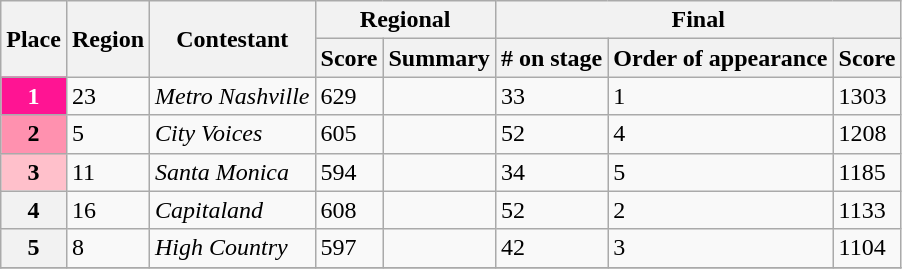<table class="wikitable sortable">
<tr>
<th rowspan="2" scope="col">Place</th>
<th rowspan="2" scope="col">Region</th>
<th rowspan="2" scope="col">Contestant</th>
<th colspan="2" scope="col">Regional</th>
<th colspan="3">Final</th>
</tr>
<tr>
<th scope="col">Score</th>
<th scope="col" class="unsortable">Summary</th>
<th># on stage</th>
<th scope="col">Order of appearance</th>
<th scope="col">Score</th>
</tr>
<tr>
<th scope="row" style="background: #FF1493; color:#fff;">1</th>
<td>23</td>
<td><em>Metro Nashville</em></td>
<td>629</td>
<td></td>
<td>33</td>
<td>1</td>
<td>1303</td>
</tr>
<tr>
<th scope="row" style="background: #FF91AF;">2</th>
<td>5</td>
<td><em>City Voices</em></td>
<td>605</td>
<td></td>
<td>52</td>
<td>4</td>
<td>1208</td>
</tr>
<tr>
<th scope="row" style="background: pink;">3</th>
<td>11</td>
<td><em>Santa Monica</em></td>
<td>594</td>
<td></td>
<td>34</td>
<td>5</td>
<td>1185</td>
</tr>
<tr>
<th>4</th>
<td>16</td>
<td><em>Capitaland</em></td>
<td>608</td>
<td></td>
<td>52</td>
<td>2</td>
<td>1133</td>
</tr>
<tr>
<th>5</th>
<td>8</td>
<td><em>High Country</em></td>
<td>597</td>
<td></td>
<td>42</td>
<td>3</td>
<td>1104</td>
</tr>
<tr>
</tr>
</table>
